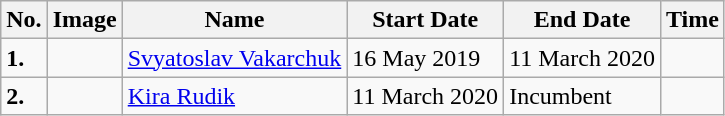<table class=wikitable>
<tr>
<th>No.</th>
<th>Image</th>
<th>Name</th>
<th>Start Date</th>
<th>End Date</th>
<th>Time</th>
</tr>
<tr>
<td><strong>1.</strong></td>
<td></td>
<td><a href='#'>Svyatoslav Vakarchuk</a></td>
<td>16 May 2019</td>
<td>11 March 2020</td>
<td></td>
</tr>
<tr>
<td><strong>2.</strong></td>
<td></td>
<td><a href='#'>Kira Rudik</a></td>
<td>11 March 2020</td>
<td>Incumbent</td>
<td></td>
</tr>
</table>
